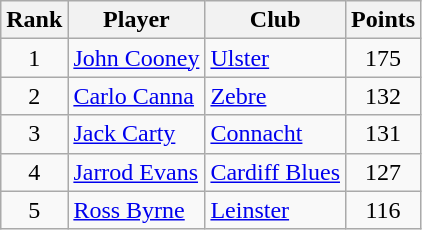<table class="wikitable" style="text-align:center">
<tr>
<th>Rank</th>
<th>Player</th>
<th>Club</th>
<th>Points</th>
</tr>
<tr>
<td>1</td>
<td align=left><a href='#'>John Cooney</a></td>
<td align=left><a href='#'>Ulster</a></td>
<td>175</td>
</tr>
<tr>
<td>2</td>
<td align=left><a href='#'>Carlo Canna</a></td>
<td align=left><a href='#'>Zebre</a></td>
<td>132</td>
</tr>
<tr>
<td>3</td>
<td align=left><a href='#'>Jack Carty</a></td>
<td align=left><a href='#'>Connacht</a></td>
<td>131</td>
</tr>
<tr>
<td>4</td>
<td align=left><a href='#'>Jarrod Evans</a></td>
<td align=left><a href='#'>Cardiff Blues</a></td>
<td>127</td>
</tr>
<tr>
<td>5</td>
<td align=left><a href='#'>Ross Byrne</a></td>
<td align=left><a href='#'>Leinster</a></td>
<td>116</td>
</tr>
</table>
